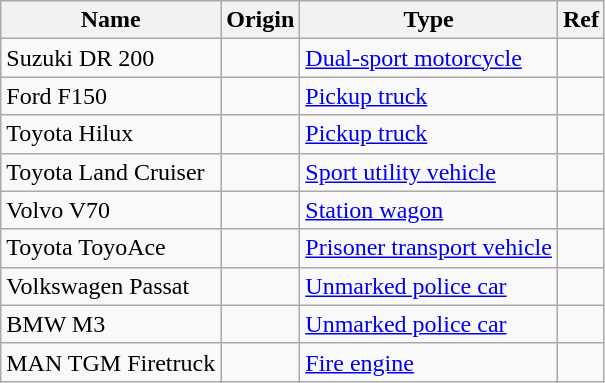<table class="wikitable">
<tr>
<th>Name</th>
<th>Origin</th>
<th>Type</th>
<th>Ref</th>
</tr>
<tr>
<td>Suzuki DR 200</td>
<td></td>
<td><a href='#'>Dual-sport motorcycle</a></td>
<td></td>
</tr>
<tr>
<td>Ford F150</td>
<td></td>
<td><a href='#'>Pickup truck</a></td>
<td></td>
</tr>
<tr>
<td>Toyota Hilux</td>
<td></td>
<td><a href='#'>Pickup truck</a></td>
<td></td>
</tr>
<tr>
<td>Toyota Land Cruiser</td>
<td></td>
<td><a href='#'>Sport utility vehicle</a></td>
<td></td>
</tr>
<tr>
<td>Volvo V70</td>
<td></td>
<td><a href='#'>Station wagon</a></td>
<td></td>
</tr>
<tr>
<td>Toyota ToyoAce</td>
<td></td>
<td><a href='#'>Prisoner transport vehicle</a></td>
<td></td>
</tr>
<tr>
<td>Volkswagen Passat</td>
<td></td>
<td><a href='#'>Unmarked police car</a></td>
<td></td>
</tr>
<tr>
<td>BMW M3</td>
<td></td>
<td><a href='#'>Unmarked police car</a></td>
<td></td>
</tr>
<tr>
<td>MAN TGM Firetruck</td>
<td></td>
<td><a href='#'>Fire engine</a></td>
<td></td>
</tr>
</table>
